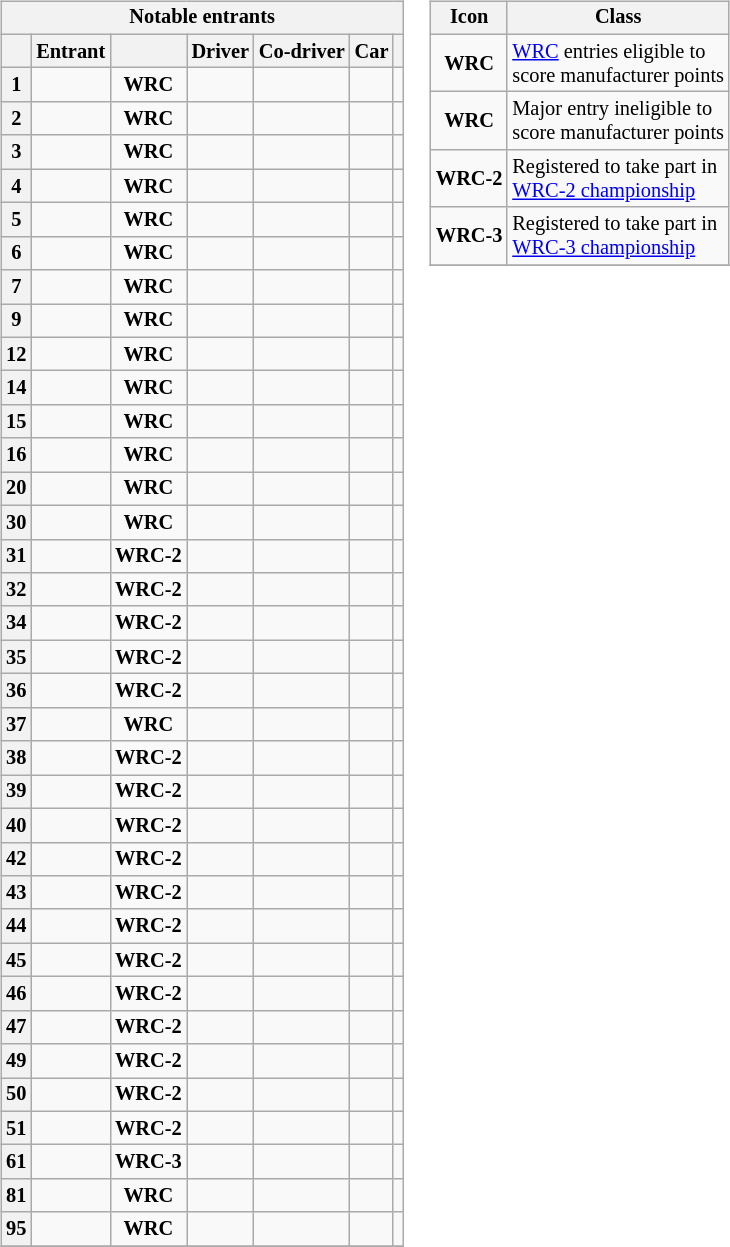<table>
<tr>
<td><br><table class="wikitable plainrowheaders sortable" style="font-size: 85%">
<tr>
<th scope=row colspan="7" style="text-align: center;"><strong>Notable entrants</strong></th>
</tr>
<tr>
<th scope=col></th>
<th scope=col>Entrant</th>
<th scope=col></th>
<th scope=col>Driver</th>
<th scope=col>Co-driver</th>
<th scope=col>Car</th>
<th scope=col></th>
</tr>
<tr>
<th scope=row style="text-align: center;">1</th>
<td></td>
<td align="center"><strong><span>WRC</span></strong></td>
<td></td>
<td></td>
<td></td>
<td align="center"></td>
</tr>
<tr>
<th scope=row style="text-align: center;">2</th>
<td></td>
<td align="center"><strong><span>WRC</span></strong></td>
<td></td>
<td></td>
<td></td>
<td align="center"></td>
</tr>
<tr>
<th scope=row style="text-align: center;">3</th>
<td></td>
<td align="center"><strong><span>WRC</span></strong></td>
<td></td>
<td></td>
<td></td>
<td align="center"></td>
</tr>
<tr>
<th scope=row style="text-align: center;">4</th>
<td></td>
<td align="center"><strong><span>WRC</span></strong></td>
<td></td>
<td></td>
<td></td>
<td align="center"></td>
</tr>
<tr>
<th scope=row style="text-align: center;">5</th>
<td></td>
<td align="center"><strong><span>WRC</span></strong></td>
<td></td>
<td></td>
<td></td>
<td align="center"></td>
</tr>
<tr>
<th scope=row style="text-align: center;">6</th>
<td></td>
<td align="center"><strong><span>WRC</span></strong></td>
<td></td>
<td></td>
<td></td>
<td align="center"></td>
</tr>
<tr>
<th scope=row style="text-align: center;">7</th>
<td></td>
<td align="center"><strong><span>WRC</span></strong></td>
<td></td>
<td></td>
<td></td>
<td align="center"></td>
</tr>
<tr>
<th scope=row style="text-align: center;">9</th>
<td></td>
<td align="center"><strong><span>WRC</span></strong></td>
<td></td>
<td></td>
<td></td>
<td align="center"></td>
</tr>
<tr>
<th scope=row style="text-align: center;">12</th>
<td></td>
<td align="center"><strong><span>WRC</span></strong></td>
<td></td>
<td></td>
<td></td>
<td align="center"></td>
</tr>
<tr>
<th scope=row style="text-align: center;">14</th>
<td></td>
<td align="center"><strong><span>WRC</span></strong></td>
<td></td>
<td></td>
<td></td>
<td align="center"></td>
</tr>
<tr>
<th scope=row style="text-align: center;">15</th>
<td></td>
<td align="center"><strong><span>WRC</span></strong></td>
<td></td>
<td></td>
<td></td>
<td align="center"></td>
</tr>
<tr>
<th scope=row style="text-align: center;">16</th>
<td></td>
<td align="center"><strong><span>WRC</span></strong></td>
<td></td>
<td></td>
<td></td>
<td align="center"></td>
</tr>
<tr>
<th scope=row style="text-align: center;">20</th>
<td></td>
<td align="center"><strong><span>WRC</span></strong></td>
<td></td>
<td></td>
<td></td>
<td align="center"></td>
</tr>
<tr>
<th scope=row style="text-align: center;">30</th>
<td></td>
<td align="center"><strong><span>WRC</span></strong></td>
<td></td>
<td></td>
<td></td>
<td align="center"></td>
</tr>
<tr>
<th scope=row style="text-align: center;">31</th>
<td></td>
<td align="center"><strong><span>WRC-2</span></strong></td>
<td></td>
<td></td>
<td></td>
<td align="center"></td>
</tr>
<tr>
<th scope=row style="text-align: center;">32</th>
<td></td>
<td align="center"><strong><span>WRC-2</span></strong></td>
<td></td>
<td></td>
<td></td>
<td align="center"></td>
</tr>
<tr>
<th scope=row style="text-align: center;">34</th>
<td></td>
<td align="center"><strong><span>WRC-2</span></strong></td>
<td></td>
<td></td>
<td></td>
<td align="center"></td>
</tr>
<tr>
<th scope=row style="text-align: center;">35</th>
<td></td>
<td align="center"><strong><span>WRC-2</span></strong></td>
<td></td>
<td></td>
<td></td>
<td align="center"></td>
</tr>
<tr>
<th scope=row style="text-align: center;">36</th>
<td></td>
<td align="center"><strong><span>WRC-2</span></strong></td>
<td></td>
<td></td>
<td></td>
<td align="center"></td>
</tr>
<tr>
<th scope=row style="text-align: center;">37</th>
<td></td>
<td align="center"><strong><span>WRC</span></strong></td>
<td></td>
<td></td>
<td></td>
<td align="center"></td>
</tr>
<tr>
<th scope=row style="text-align: center;">38</th>
<td></td>
<td align="center"><strong><span>WRC-2</span></strong></td>
<td></td>
<td></td>
<td></td>
<td align="center"></td>
</tr>
<tr>
<th scope=row style="text-align: center;">39</th>
<td></td>
<td align="center"><strong><span>WRC-2</span></strong></td>
<td></td>
<td></td>
<td></td>
<td align="center"></td>
</tr>
<tr>
<th scope=row style="text-align: center;">40</th>
<td></td>
<td align="center"><strong><span>WRC-2</span></strong></td>
<td></td>
<td></td>
<td></td>
<td align="center"></td>
</tr>
<tr>
<th scope=row style="text-align: center;">42</th>
<td></td>
<td align="center"><strong><span>WRC-2</span></strong></td>
<td></td>
<td></td>
<td></td>
<td align="center"></td>
</tr>
<tr>
<th scope=row style="text-align: center;">43</th>
<td></td>
<td align="center"><strong><span>WRC-2</span></strong></td>
<td></td>
<td></td>
<td></td>
<td align="center"></td>
</tr>
<tr>
<th scope=row style="text-align: center;">44</th>
<td></td>
<td align="center"><strong><span>WRC-2</span></strong></td>
<td></td>
<td></td>
<td></td>
<td align="center"></td>
</tr>
<tr>
<th scope=row style="text-align: center;">45</th>
<td></td>
<td align="center"><strong><span>WRC-2</span></strong></td>
<td></td>
<td></td>
<td></td>
<td align="center"></td>
</tr>
<tr>
<th scope=row style="text-align: center;">46</th>
<td></td>
<td align="center"><strong><span>WRC-2</span></strong></td>
<td></td>
<td></td>
<td></td>
<td align="center"></td>
</tr>
<tr>
<th scope=row style="text-align: center;">47</th>
<td></td>
<td align="center"><strong><span>WRC-2</span></strong></td>
<td></td>
<td></td>
<td></td>
<td align="center"></td>
</tr>
<tr>
<th scope=row style="text-align: center;">49</th>
<td></td>
<td align="center"><strong><span>WRC-2</span></strong></td>
<td></td>
<td></td>
<td></td>
<td align="center"></td>
</tr>
<tr>
<th scope=row style="text-align: center;">50</th>
<td></td>
<td align="center"><strong><span>WRC-2</span></strong></td>
<td></td>
<td></td>
<td></td>
<td align="center"></td>
</tr>
<tr>
<th scope=row style="text-align: center;">51</th>
<td></td>
<td align="center"><strong><span>WRC-2</span></strong></td>
<td></td>
<td></td>
<td></td>
<td align="center"></td>
</tr>
<tr>
<th scope=row style="text-align: center;">61</th>
<td></td>
<td align="center"><strong><span>WRC-3</span></strong></td>
<td></td>
<td></td>
<td></td>
<td align="center"></td>
</tr>
<tr>
<th scope=row style="text-align: center;">81</th>
<td></td>
<td align="center"><strong><span>WRC</span></strong></td>
<td></td>
<td></td>
<td></td>
<td align="center"></td>
</tr>
<tr>
<th scope=row style="text-align: center;">95</th>
<td></td>
<td align="center"><strong><span>WRC</span></strong></td>
<td></td>
<td></td>
<td></td>
<td align="center"></td>
</tr>
<tr>
</tr>
</table>
</td>
<td valign="top"><br><table align="right" class="wikitable" style="font-size: 85%;">
<tr>
<th>Icon</th>
<th>Class</th>
</tr>
<tr>
<td align="center"><strong><span>WRC</span></strong></td>
<td><a href='#'>WRC</a> entries eligible to<br>score manufacturer points</td>
</tr>
<tr>
<td align="center"><strong><span>WRC</span></strong></td>
<td>Major entry ineligible to<br>score manufacturer points</td>
</tr>
<tr>
<td align="center"><strong><span>WRC-2</span></strong></td>
<td>Registered to take part in<br><a href='#'>WRC-2 championship</a></td>
</tr>
<tr>
<td align="center"><strong><span>WRC-3</span></strong></td>
<td>Registered to take part in<br><a href='#'>WRC-3 championship</a></td>
</tr>
<tr>
</tr>
</table>
</td>
</tr>
</table>
